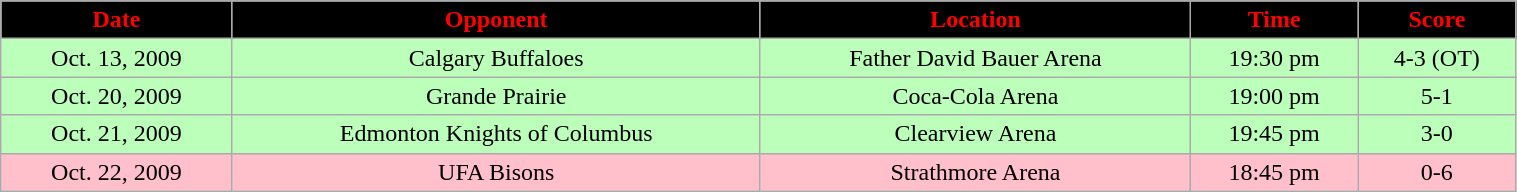<table class="wikitable" style="width:80%;">
<tr style="text-align:center; background:black; color:red;">
<td><strong>Date</strong></td>
<td><strong>Opponent</strong></td>
<td><strong>Location</strong></td>
<td><strong>Time</strong></td>
<td><strong>Score</strong></td>
</tr>
<tr style="text-align:center;" bgcolor="bbffbb">
<td>Oct. 13, 2009</td>
<td>Calgary Buffaloes</td>
<td>Father David Bauer Arena</td>
<td>19:30 pm</td>
<td>4-3 (OT)</td>
</tr>
<tr style="text-align:center;" bgcolor="bbffbb">
<td>Oct. 20, 2009</td>
<td>Grande Prairie</td>
<td>Coca-Cola Arena</td>
<td>19:00 pm</td>
<td>5-1</td>
</tr>
<tr style="text-align:center;" bgcolor="bbffbb">
<td>Oct. 21, 2009</td>
<td>Edmonton Knights of Columbus</td>
<td>Clearview Arena</td>
<td>19:45 pm</td>
<td>3-0</td>
</tr>
<tr style="text-align:center; background:pink;">
<td>Oct. 22, 2009</td>
<td>UFA Bisons</td>
<td>Strathmore Arena</td>
<td>18:45 pm</td>
<td>0-6</td>
</tr>
</table>
